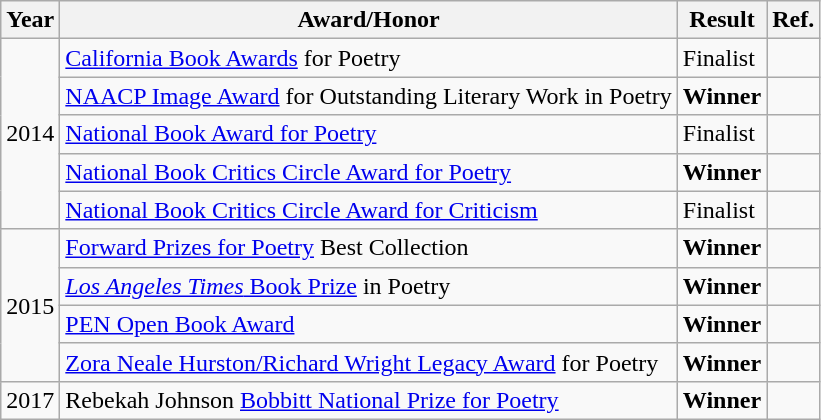<table class="wikitable sortable">
<tr>
<th>Year</th>
<th>Award/Honor</th>
<th>Result</th>
<th>Ref.</th>
</tr>
<tr>
<td rowspan="5">2014</td>
<td><a href='#'>California Book Awards</a> for Poetry</td>
<td>Finalist</td>
<td></td>
</tr>
<tr>
<td><a href='#'>NAACP Image Award</a> for Outstanding Literary Work in Poetry</td>
<td><strong>Winner</strong></td>
<td></td>
</tr>
<tr>
<td><a href='#'>National Book Award for Poetry</a></td>
<td>Finalist</td>
<td></td>
</tr>
<tr>
<td><a href='#'>National Book Critics Circle Award for Poetry</a></td>
<td><strong>Winner</strong></td>
<td></td>
</tr>
<tr>
<td><a href='#'>National Book Critics Circle Award for Criticism</a></td>
<td>Finalist</td>
<td></td>
</tr>
<tr>
<td rowspan="4">2015</td>
<td><a href='#'>Forward Prizes for Poetry</a> Best Collection</td>
<td><strong>Winner</strong></td>
<td></td>
</tr>
<tr>
<td><a href='#'><em>Los Angeles Times</em> Book Prize</a> in Poetry</td>
<td><strong>Winner</strong></td>
<td></td>
</tr>
<tr>
<td><a href='#'>PEN Open Book Award</a></td>
<td><strong>Winner</strong></td>
<td></td>
</tr>
<tr>
<td><a href='#'>Zora Neale Hurston/Richard Wright Legacy Award</a> for Poetry</td>
<td><strong>Winner</strong></td>
<td></td>
</tr>
<tr>
<td>2017</td>
<td>Rebekah Johnson <a href='#'>Bobbitt National Prize for Poetry</a></td>
<td><strong>Winner</strong></td>
<td></td>
</tr>
</table>
